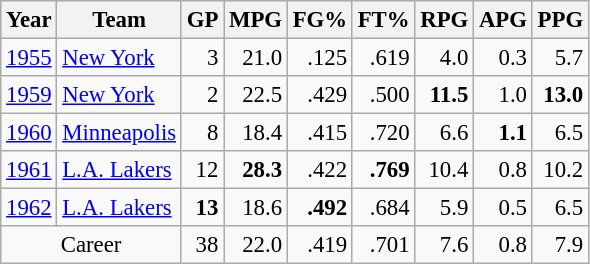<table class="wikitable sortable" style="font-size:95%; text-align:right;">
<tr>
<th>Year</th>
<th>Team</th>
<th>GP</th>
<th>MPG</th>
<th>FG%</th>
<th>FT%</th>
<th>RPG</th>
<th>APG</th>
<th>PPG</th>
</tr>
<tr>
<td style="text-align:left;"><a href='#'>1955</a></td>
<td style="text-align:left;"><a href='#'>New York</a></td>
<td>3</td>
<td>21.0</td>
<td>.125</td>
<td>.619</td>
<td>4.0</td>
<td>0.3</td>
<td>5.7</td>
</tr>
<tr>
<td style="text-align:left;"><a href='#'>1959</a></td>
<td style="text-align:left;"><a href='#'>New York</a></td>
<td>2</td>
<td>22.5</td>
<td>.429</td>
<td>.500</td>
<td><strong>11.5</strong></td>
<td>1.0</td>
<td><strong>13.0</strong></td>
</tr>
<tr>
<td style="text-align:left;"><a href='#'>1960</a></td>
<td style="text-align:left;"><a href='#'>Minneapolis</a></td>
<td>8</td>
<td>18.4</td>
<td>.415</td>
<td>.720</td>
<td>6.6</td>
<td><strong>1.1</strong></td>
<td>6.5</td>
</tr>
<tr>
<td style="text-align:left;"><a href='#'>1961</a></td>
<td style="text-align:left;"><a href='#'>L.A. Lakers</a></td>
<td>12</td>
<td><strong>28.3</strong></td>
<td>.422</td>
<td><strong>.769</strong></td>
<td>10.4</td>
<td>0.8</td>
<td>10.2</td>
</tr>
<tr>
<td style="text-align:left;"><a href='#'>1962</a></td>
<td style="text-align:left;"><a href='#'>L.A. Lakers</a></td>
<td><strong>13</strong></td>
<td>18.6</td>
<td><strong>.492</strong></td>
<td>.684</td>
<td>5.9</td>
<td>0.5</td>
<td>6.5</td>
</tr>
<tr class="sortbottom">
<td colspan="2" style="text-align:center;">Career</td>
<td>38</td>
<td>22.0</td>
<td>.419</td>
<td>.701</td>
<td>7.6</td>
<td>0.8</td>
<td>7.9</td>
</tr>
</table>
